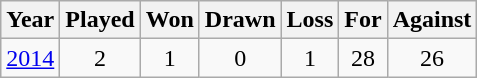<table class="wikitable" style="text-align:center">
<tr>
<th>Year</th>
<th>Played</th>
<th>Won</th>
<th>Drawn</th>
<th>Loss</th>
<th>For</th>
<th>Against</th>
</tr>
<tr>
<td><a href='#'>2014</a></td>
<td>2</td>
<td>1</td>
<td>0</td>
<td>1</td>
<td>28</td>
<td>26</td>
</tr>
</table>
